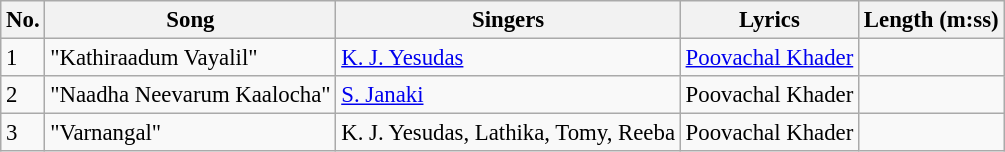<table class="wikitable" style="font-size:95%;">
<tr>
<th>No.</th>
<th>Song</th>
<th>Singers</th>
<th>Lyrics</th>
<th>Length (m:ss)</th>
</tr>
<tr>
<td>1</td>
<td>"Kathiraadum Vayalil"</td>
<td><a href='#'>K. J. Yesudas</a></td>
<td><a href='#'>Poovachal Khader</a></td>
<td></td>
</tr>
<tr>
<td>2</td>
<td>"Naadha Neevarum Kaalocha"</td>
<td><a href='#'>S. Janaki</a></td>
<td>Poovachal Khader</td>
<td></td>
</tr>
<tr>
<td>3</td>
<td>"Varnangal"</td>
<td>K. J. Yesudas, Lathika, Tomy, Reeba</td>
<td>Poovachal Khader</td>
<td></td>
</tr>
</table>
